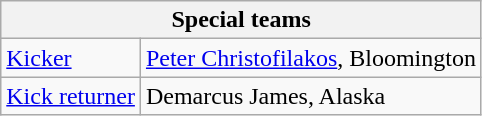<table class="wikitable">
<tr>
<th colspan="6">Special teams</th>
</tr>
<tr>
<td><a href='#'>Kicker</a></td>
<td><a href='#'>Peter Christofilakos</a>, Bloomington</td>
</tr>
<tr>
<td><a href='#'>Kick returner</a></td>
<td>Demarcus James, Alaska</td>
</tr>
</table>
